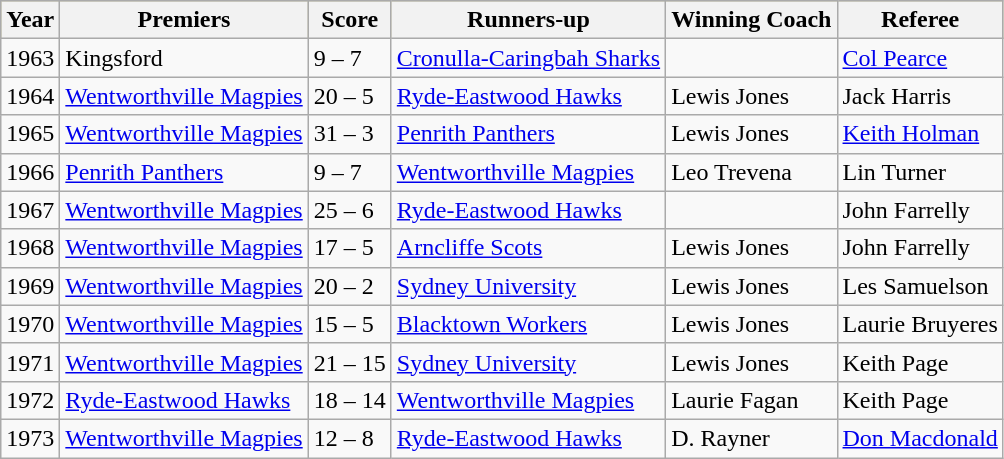<table class="wikitable">
<tr style="background:#bdb76b;">
<th>Year</th>
<th>Premiers</th>
<th>Score</th>
<th>Runners-up</th>
<th>Winning Coach</th>
<th>Referee</th>
</tr>
<tr>
<td>1963</td>
<td> Kingsford</td>
<td>9 – 7</td>
<td> <a href='#'>Cronulla-Caringbah Sharks</a></td>
<td></td>
<td><a href='#'>Col Pearce</a></td>
</tr>
<tr>
<td>1964</td>
<td> <a href='#'>Wentworthville Magpies</a></td>
<td>20 – 5</td>
<td> <a href='#'>Ryde-Eastwood Hawks</a></td>
<td>Lewis Jones</td>
<td>Jack Harris</td>
</tr>
<tr>
<td>1965</td>
<td> <a href='#'>Wentworthville Magpies</a></td>
<td>31 – 3</td>
<td> <a href='#'>Penrith Panthers</a></td>
<td>Lewis Jones</td>
<td><a href='#'>Keith Holman</a></td>
</tr>
<tr>
<td>1966</td>
<td> <a href='#'>Penrith Panthers</a></td>
<td>9 – 7</td>
<td> <a href='#'>Wentworthville Magpies</a></td>
<td>Leo Trevena</td>
<td>Lin Turner</td>
</tr>
<tr>
<td>1967</td>
<td> <a href='#'>Wentworthville Magpies</a></td>
<td>25 – 6</td>
<td> <a href='#'>Ryde-Eastwood Hawks</a></td>
<td></td>
<td>John Farrelly</td>
</tr>
<tr>
<td>1968</td>
<td> <a href='#'>Wentworthville Magpies</a></td>
<td>17 – 5</td>
<td> <a href='#'>Arncliffe Scots</a></td>
<td>Lewis Jones</td>
<td>John Farrelly</td>
</tr>
<tr>
<td>1969</td>
<td> <a href='#'>Wentworthville Magpies</a></td>
<td>20 – 2</td>
<td> <a href='#'>Sydney University</a></td>
<td>Lewis Jones</td>
<td>Les Samuelson</td>
</tr>
<tr>
<td>1970</td>
<td> <a href='#'>Wentworthville Magpies</a></td>
<td>15 – 5</td>
<td> <a href='#'>Blacktown Workers</a></td>
<td>Lewis Jones</td>
<td>Laurie Bruyeres</td>
</tr>
<tr>
<td>1971</td>
<td> <a href='#'>Wentworthville Magpies</a></td>
<td>21 – 15</td>
<td> <a href='#'>Sydney University</a></td>
<td>Lewis Jones</td>
<td>Keith Page</td>
</tr>
<tr>
<td>1972</td>
<td> <a href='#'>Ryde-Eastwood Hawks</a></td>
<td>18 – 14</td>
<td> <a href='#'>Wentworthville Magpies</a></td>
<td>Laurie Fagan</td>
<td>Keith Page</td>
</tr>
<tr>
<td>1973</td>
<td> <a href='#'>Wentworthville Magpies</a></td>
<td>12 – 8</td>
<td> <a href='#'>Ryde-Eastwood Hawks</a></td>
<td>D. Rayner</td>
<td><a href='#'>Don Macdonald</a></td>
</tr>
</table>
